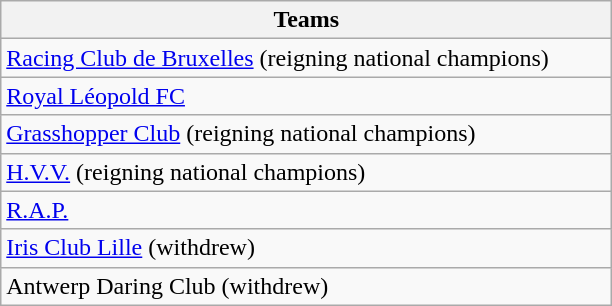<table class="wikitable">
<tr>
<th width=400px>Teams</th>
</tr>
<tr>
<td> <a href='#'>Racing Club de Bruxelles</a> (reigning national champions)</td>
</tr>
<tr>
<td> <a href='#'>Royal Léopold FC</a></td>
</tr>
<tr>
<td> <a href='#'>Grasshopper Club</a> (reigning national champions)</td>
</tr>
<tr>
<td> <a href='#'>H.V.V.</a> (reigning national champions)</td>
</tr>
<tr>
<td> <a href='#'>R.A.P.</a></td>
</tr>
<tr>
<td> <a href='#'>Iris Club Lille</a> (withdrew)</td>
</tr>
<tr>
<td> Antwerp Daring Club (withdrew)</td>
</tr>
</table>
